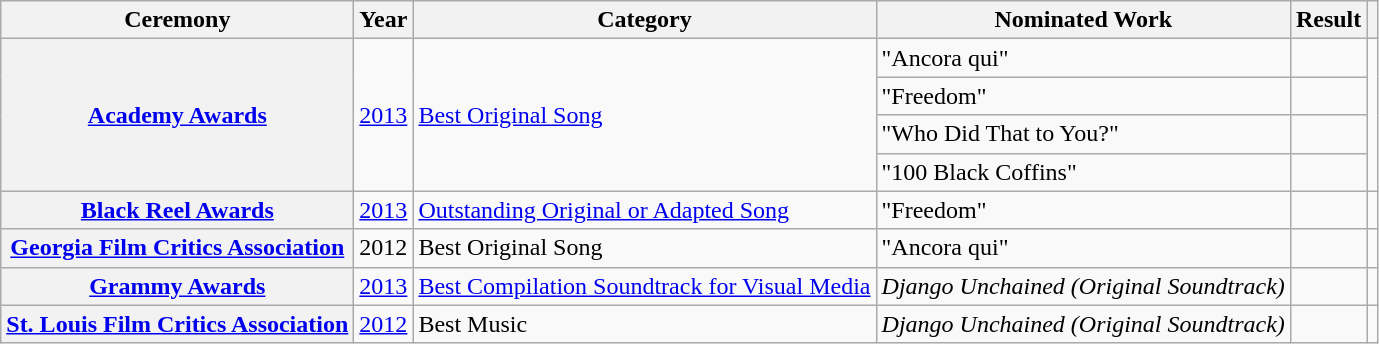<table class="wikitable">
<tr>
<th>Ceremony</th>
<th>Year</th>
<th>Category</th>
<th>Nominated Work</th>
<th>Result</th>
<th></th>
</tr>
<tr>
<th rowspan="4"><a href='#'>Academy Awards</a></th>
<td rowspan="4"><a href='#'>2013</a></td>
<td rowspan="4"><a href='#'>Best Original Song</a></td>
<td>"Ancora qui" </td>
<td></td>
<td rowspan="4"></td>
</tr>
<tr>
<td>"Freedom" </td>
<td></td>
</tr>
<tr>
<td>"Who Did That to You?" </td>
<td></td>
</tr>
<tr>
<td>"100 Black Coffins" </td>
<td></td>
</tr>
<tr>
<th><a href='#'>Black Reel Awards</a></th>
<td><a href='#'>2013</a></td>
<td><a href='#'>Outstanding Original or Adapted Song</a></td>
<td>"Freedom" </td>
<td></td>
<td></td>
</tr>
<tr>
<th rowspan="1"><a href='#'>Georgia Film Critics Association</a></th>
<td>2012</td>
<td>Best Original Song</td>
<td rowspan="1">"Ancora qui"</td>
<td></td>
<td></td>
</tr>
<tr>
<th rowspan="1"><a href='#'>Grammy Awards</a></th>
<td><a href='#'>2013</a></td>
<td><a href='#'>Best Compilation Soundtrack for Visual Media</a></td>
<td rowspan="1"><em>Django Unchained (Original Soundtrack)</em></td>
<td></td>
<td></td>
</tr>
<tr>
<th rowspan="1"><a href='#'>St. Louis Film Critics Association</a></th>
<td><a href='#'>2012</a></td>
<td>Best Music</td>
<td rowspan="1"><em>Django Unchained (Original Soundtrack)</em></td>
<td></td>
<td></td>
</tr>
</table>
